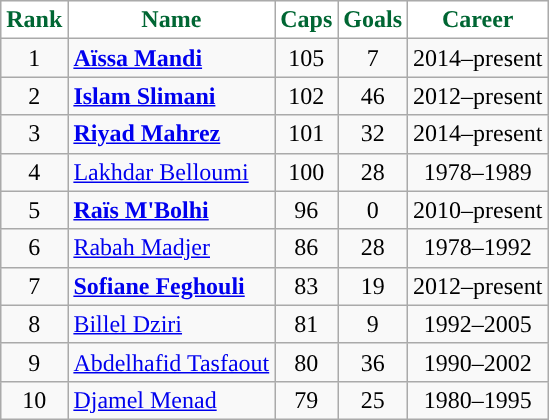<table class="wikitable sortable" style="text-align:center">
<tr>
<th style="background:white; color:#006633; ">Rank</th>
<th style="background:white; color:#006633; ">Name</th>
<th style="background:white; color:#006633; ">Caps</th>
<th style="background:white; color:#006633; ">Goals</th>
<th style="background:white; color:#006633; ">Career</th>
</tr>
<tr>
<td>1</td>
<td style="text-align:left"><strong><a href='#'>Aïssa Mandi</a></strong></td>
<td>105</td>
<td>7</td>
<td>2014–present</td>
</tr>
<tr>
<td>2</td>
<td style="text-align:left"><strong><a href='#'>Islam Slimani</a></strong></td>
<td>102</td>
<td>46</td>
<td>2012–present</td>
</tr>
<tr>
<td>3</td>
<td style="text-align:left"><strong><a href='#'>Riyad Mahrez</a></strong></td>
<td>101</td>
<td>32</td>
<td>2014–present</td>
</tr>
<tr>
<td>4</td>
<td style="text-align:left"><a href='#'>Lakhdar Belloumi</a></td>
<td>100</td>
<td>28</td>
<td>1978–1989</td>
</tr>
<tr>
<td>5</td>
<td style="text-align:left"><strong><a href='#'>Raïs M'Bolhi</a></strong></td>
<td>96</td>
<td>0</td>
<td>2010–present</td>
</tr>
<tr>
<td>6</td>
<td style="text-align:left"><a href='#'>Rabah Madjer</a></td>
<td>86</td>
<td>28</td>
<td>1978–1992</td>
</tr>
<tr>
<td>7</td>
<td style="text-align:left"><strong><a href='#'>Sofiane Feghouli</a></strong></td>
<td>83</td>
<td>19</td>
<td>2012–present</td>
</tr>
<tr>
<td>8</td>
<td style="text-align:left"><a href='#'>Billel Dziri</a></td>
<td>81</td>
<td>9</td>
<td>1992–2005</td>
</tr>
<tr>
<td>9</td>
<td style="text-align:left"><a href='#'>Abdelhafid Tasfaout</a></td>
<td>80</td>
<td>36</td>
<td>1990–2002</td>
</tr>
<tr>
<td>10</td>
<td style="text-align:left"><a href='#'>Djamel Menad</a></td>
<td>79</td>
<td>25</td>
<td>1980–1995</td>
</tr>
</table>
